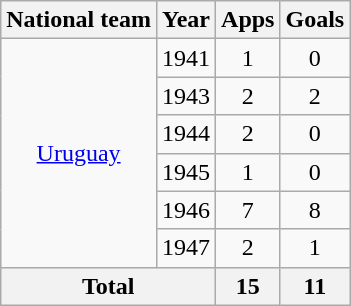<table class="wikitable" style="text-align:center">
<tr>
<th>National team</th>
<th>Year</th>
<th>Apps</th>
<th>Goals</th>
</tr>
<tr>
<td rowspan=6><a href='#'>Uruguay</a></td>
<td>1941</td>
<td>1</td>
<td>0</td>
</tr>
<tr>
<td>1943</td>
<td>2</td>
<td>2</td>
</tr>
<tr>
<td>1944</td>
<td>2</td>
<td>0</td>
</tr>
<tr>
<td>1945</td>
<td>1</td>
<td>0</td>
</tr>
<tr>
<td>1946</td>
<td>7</td>
<td>8</td>
</tr>
<tr>
<td>1947</td>
<td>2</td>
<td>1</td>
</tr>
<tr>
<th colspan=2>Total</th>
<th>15</th>
<th>11</th>
</tr>
</table>
